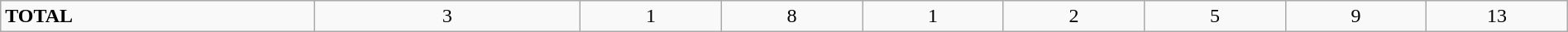<table class="wikitable" style="width:100%; text-align:center">
<tr>
<td style="text-align:left; width:20%"><strong>TOTAL</strong></td>
<td style="width:17%">3</td>
<td style="width:9%">1</td>
<td style="width:9%">8</td>
<td style="width:9%">1</td>
<td style="width:9%">2</td>
<td style="width:9%">5</td>
<td style="width:9%">9</td>
<td style="width:9%">13</td>
</tr>
</table>
